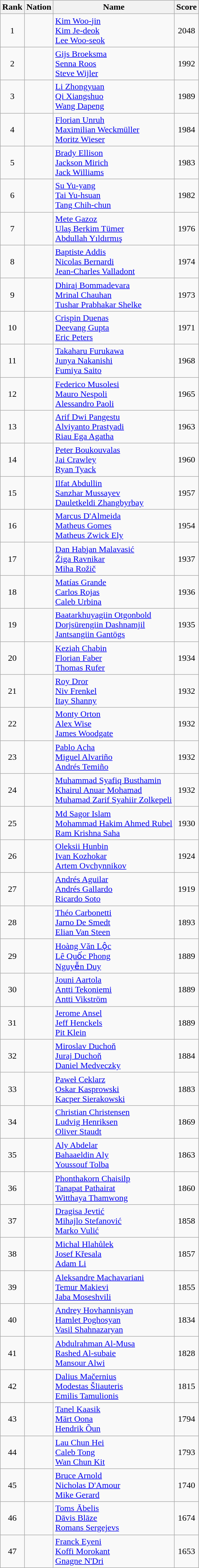<table class="wikitable sortable" style="text-align:center">
<tr>
<th>Rank</th>
<th>Nation</th>
<th>Name</th>
<th>Score</th>
</tr>
<tr>
<td>1</td>
<td align=left></td>
<td align=left><a href='#'>Kim Woo-jin</a> <br> <a href='#'>Kim Je-deok</a> <br> <a href='#'>Lee Woo-seok</a></td>
<td>2048</td>
</tr>
<tr>
<td>2</td>
<td align=left></td>
<td align=left><a href='#'>Gijs Broeksma</a> <br> <a href='#'>Senna Roos</a> <br> <a href='#'>Steve Wijler</a></td>
<td>1992</td>
</tr>
<tr>
<td>3</td>
<td align=left></td>
<td align=left><a href='#'>Li Zhongyuan</a> <br> <a href='#'>Qi Xiangshuo</a> <br> <a href='#'>Wang Dapeng</a></td>
<td>1989</td>
</tr>
<tr>
<td>4</td>
<td align=left></td>
<td align=left><a href='#'>Florian Unruh</a> <br> <a href='#'>Maximilian Weckmüller</a> <br> <a href='#'>Moritz Wieser</a></td>
<td>1984</td>
</tr>
<tr>
<td>5</td>
<td align=left></td>
<td align=left><a href='#'>Brady Ellison</a> <br> <a href='#'>Jackson Mirich</a> <br> <a href='#'>Jack Williams</a></td>
<td>1983</td>
</tr>
<tr>
<td>6</td>
<td align=left></td>
<td align=left><a href='#'>Su Yu-yang</a> <br> <a href='#'>Tai Yu-hsuan</a> <br> <a href='#'>Tang Chih-chun</a></td>
<td>1982</td>
</tr>
<tr>
<td>7</td>
<td align=left></td>
<td align=left><a href='#'>Mete Gazoz</a> <br> <a href='#'>Ulaş Berkim Tümer</a> <br> <a href='#'>Abdullah Yıldırmış</a></td>
<td>1976</td>
</tr>
<tr>
<td>8</td>
<td align=left></td>
<td align=left><a href='#'>Baptiste Addis</a> <br> <a href='#'>Nicolas Bernardi</a> <br> <a href='#'>Jean-Charles Valladont</a></td>
<td>1974</td>
</tr>
<tr>
<td>9</td>
<td align=left></td>
<td align=left><a href='#'>Dhiraj Bommadevara</a> <br> <a href='#'>Mrinal Chauhan</a> <br> <a href='#'>Tushar Prabhakar Shelke</a></td>
<td>1973</td>
</tr>
<tr>
<td>10</td>
<td align=left></td>
<td align=left><a href='#'>Crispin Duenas</a> <br> <a href='#'>Deevang Gupta</a> <br> <a href='#'>Eric Peters</a></td>
<td>1971</td>
</tr>
<tr>
<td>11</td>
<td align=left></td>
<td align=left><a href='#'>Takaharu Furukawa</a> <br> <a href='#'>Junya Nakanishi</a> <br> <a href='#'>Fumiya Saito</a></td>
<td>1968</td>
</tr>
<tr>
<td>12</td>
<td align=left></td>
<td align=left><a href='#'>Federico Musolesi</a> <br> <a href='#'>Mauro Nespoli</a> <br> <a href='#'>Alessandro Paoli</a></td>
<td>1965</td>
</tr>
<tr>
<td>13</td>
<td align=left></td>
<td align=left><a href='#'>Arif Dwi Pangestu</a> <br> <a href='#'>Alviyanto Prastyadi</a> <br> <a href='#'>Riau Ega Agatha</a></td>
<td>1963</td>
</tr>
<tr>
<td>14</td>
<td align=left></td>
<td align=left><a href='#'>Peter Boukouvalas</a> <br> <a href='#'>Jai Crawley</a> <br> <a href='#'>Ryan Tyack</a></td>
<td>1960</td>
</tr>
<tr>
<td>15</td>
<td align=left></td>
<td align=left><a href='#'>Ilfat Abdullin</a> <br> <a href='#'>Sanzhar Mussayev</a> <br> <a href='#'>Dauletkeldi Zhangbyrbay</a></td>
<td>1957</td>
</tr>
<tr>
<td>16</td>
<td align=left></td>
<td align=left><a href='#'>Marcus D'Almeida</a> <br> <a href='#'>Matheus Gomes</a> <br> <a href='#'>Matheus Zwick Ely</a></td>
<td>1954</td>
</tr>
<tr>
<td>17</td>
<td align=left></td>
<td align=left><a href='#'>Dan Habjan Malavasić</a> <br> <a href='#'>Žiga Ravnikar</a> <br> <a href='#'>Miha Rožič</a></td>
<td>1937</td>
</tr>
<tr>
<td>18</td>
<td align=left></td>
<td align=left><a href='#'>Matías Grande</a> <br> <a href='#'>Carlos Rojas</a> <br> <a href='#'>Caleb Urbina</a></td>
<td>1936</td>
</tr>
<tr>
<td>19</td>
<td align=left></td>
<td align=left><a href='#'>Baatarkhuyagiin Otgonbold</a> <br> <a href='#'>Dorjsürengiin Dashnamjil</a> <br> <a href='#'>Jantsangiin Gantögs</a></td>
<td>1935</td>
</tr>
<tr>
<td>20</td>
<td align=left></td>
<td align=left><a href='#'>Keziah Chabin</a> <br> <a href='#'>Florian Faber</a> <br> <a href='#'>Thomas Rufer</a></td>
<td>1934</td>
</tr>
<tr>
<td>21</td>
<td align=left></td>
<td align=left><a href='#'>Roy Dror</a> <br> <a href='#'>Niv Frenkel</a> <br> <a href='#'>Itay Shanny</a></td>
<td>1932</td>
</tr>
<tr>
<td>22</td>
<td align=left></td>
<td align=left><a href='#'>Monty Orton</a> <br> <a href='#'>Alex Wise</a> <br> <a href='#'>James Woodgate</a></td>
<td>1932</td>
</tr>
<tr>
<td>23</td>
<td align=left></td>
<td align=left><a href='#'>Pablo Acha</a> <br> <a href='#'>Miguel Alvariño</a> <br> <a href='#'>Andrés Temiño</a></td>
<td>1932</td>
</tr>
<tr>
<td>24</td>
<td align=left></td>
<td align=left><a href='#'>Muhammad Syafiq Busthamin</a> <br> <a href='#'>Khairul Anuar Mohamad</a> <br> <a href='#'>Muhamad Zarif Syahiir Zolkepeli</a></td>
<td>1932</td>
</tr>
<tr>
<td>25</td>
<td align=left></td>
<td align=left><a href='#'>Md Sagor Islam</a> <br> <a href='#'>Mohammad Hakim Ahmed Rubel</a> <br> <a href='#'>Ram Krishna Saha</a></td>
<td>1930</td>
</tr>
<tr>
<td>26</td>
<td align=left></td>
<td align=left><a href='#'>Oleksii Hunbin</a> <br> <a href='#'>Ivan Kozhokar</a> <br> <a href='#'>Artem Ovchynnikov</a></td>
<td>1924</td>
</tr>
<tr>
<td>27</td>
<td align=left></td>
<td align=left><a href='#'>Andrés Aguilar</a> <br> <a href='#'>Andrés Gallardo</a> <br> <a href='#'>Ricardo Soto</a></td>
<td>1919</td>
</tr>
<tr>
<td>28</td>
<td align=left></td>
<td align=left><a href='#'>Théo Carbonetti</a> <br> <a href='#'>Jarno De Smedt</a> <br> <a href='#'>Elian Van Steen</a></td>
<td>1893</td>
</tr>
<tr>
<td>29</td>
<td align=left></td>
<td align=left><a href='#'>Hoàng Văn Lộc</a> <br> <a href='#'>Lê Quốc Phong</a> <br> <a href='#'>Nguyễn Duy</a></td>
<td>1889</td>
</tr>
<tr>
<td>30</td>
<td align=left></td>
<td align=left><a href='#'>Jouni Aartola</a> <br> <a href='#'>Antti Tekoniemi</a> <br> <a href='#'>Antti Vikström</a></td>
<td>1889</td>
</tr>
<tr>
<td>31</td>
<td align=left></td>
<td align=left><a href='#'>Jerome Ansel</a> <br> <a href='#'>Jeff Henckels</a> <br> <a href='#'>Pit Klein</a></td>
<td>1889</td>
</tr>
<tr>
<td>32</td>
<td align=left></td>
<td align=left><a href='#'>Miroslav Duchoň</a> <br> <a href='#'>Juraj Duchoň</a> <br> <a href='#'>Daniel Medveczky</a></td>
<td>1884</td>
</tr>
<tr>
<td>33</td>
<td align=left></td>
<td align=left><a href='#'>Paweł Ceklarz</a> <br> <a href='#'>Oskar Kasprowski</a> <br> <a href='#'>Kacper Sierakowski</a></td>
<td>1883</td>
</tr>
<tr>
<td>34</td>
<td align=left></td>
<td align=left><a href='#'>Christian Christensen</a> <br> <a href='#'>Ludvig Henriksen</a> <br> <a href='#'>Oliver Staudt</a></td>
<td>1869</td>
</tr>
<tr>
<td>35</td>
<td align=left></td>
<td align=left><a href='#'>Aly Abdelar</a> <br> <a href='#'>Bahaaeldin Aly</a> <br> <a href='#'>Youssouf Tolba</a></td>
<td>1863</td>
</tr>
<tr>
<td>36</td>
<td align=left></td>
<td align=left><a href='#'>Phonthakorn Chaisilp</a> <br> <a href='#'>Tanapat Pathairat</a> <br> <a href='#'>Witthaya Thamwong</a></td>
<td>1860</td>
</tr>
<tr>
<td>37</td>
<td align=left></td>
<td align=left><a href='#'>Dragisa Jevtić</a> <br> <a href='#'>Mihajlo Stefanović</a> <br> <a href='#'>Marko Vulić</a></td>
<td>1858</td>
</tr>
<tr>
<td>38</td>
<td align=left></td>
<td align=left><a href='#'>Michal Hlahůlek</a> <br> <a href='#'>Josef Křesala</a> <br> <a href='#'>Adam Li</a></td>
<td>1857</td>
</tr>
<tr>
<td>39</td>
<td align=left></td>
<td align=left><a href='#'>Aleksandre Machavariani</a> <br> <a href='#'>Temur Makievi</a> <br> <a href='#'>Jaba Moseshvili</a></td>
<td>1855</td>
</tr>
<tr>
<td>40</td>
<td align=left></td>
<td align=left><a href='#'>Andrey Hovhannisyan</a> <br> <a href='#'>Hamlet Poghosyan</a> <br> <a href='#'>Vasil Shahnazaryan</a></td>
<td>1834</td>
</tr>
<tr>
<td>41</td>
<td align=left></td>
<td align=left><a href='#'>Abdulrahman Al-Musa</a> <br> <a href='#'>Rashed Al-subaie</a> <br> <a href='#'>Mansour Alwi</a></td>
<td>1828</td>
</tr>
<tr>
<td>42</td>
<td align=left></td>
<td align=left><a href='#'>Dalius Mačernius</a> <br> <a href='#'>Modestas Šliauteris</a> <br> <a href='#'>Emilis Tamulionis</a></td>
<td>1815</td>
</tr>
<tr>
<td>43</td>
<td align=left></td>
<td align=left><a href='#'>Tanel Kaasik</a> <br> <a href='#'>Märt Oona</a> <br> <a href='#'>Hendrik Õun</a></td>
<td>1794</td>
</tr>
<tr>
<td>44</td>
<td align=left></td>
<td align=left><a href='#'>Lau Chun Hei</a> <br> <a href='#'>Caleb Tong</a> <br> <a href='#'>Wan Chun Kit</a></td>
<td>1793</td>
</tr>
<tr>
<td>45</td>
<td align=left></td>
<td align=left><a href='#'>Bruce Arnold</a> <br> <a href='#'>Nicholas D'Amour</a> <br> <a href='#'>Mike Gerard</a></td>
<td>1740</td>
</tr>
<tr>
<td>46</td>
<td align=left></td>
<td align=left><a href='#'>Toms Ābelis</a> <br> <a href='#'>Dāvis Blāze</a> <br> <a href='#'>Romans Sergejevs</a></td>
<td>1674</td>
</tr>
<tr>
<td>47</td>
<td align=left></td>
<td align=left><a href='#'>Franck Eyeni</a> <br> <a href='#'>Koffi Morokant</a> <br> <a href='#'>Gnagne N'Dri</a></td>
<td>1653</td>
</tr>
</table>
